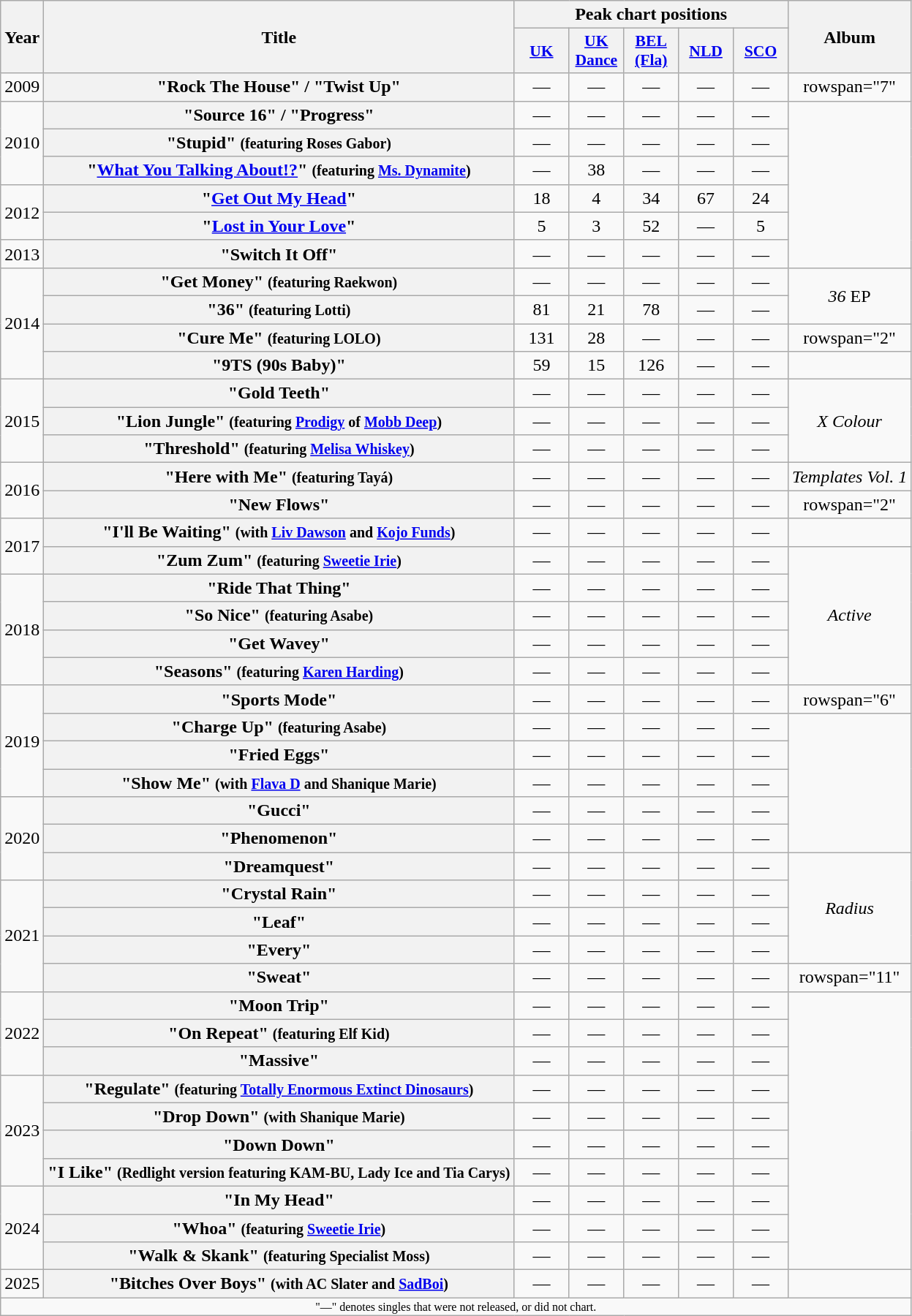<table class="wikitable plainrowheaders" style="text-align:center;" border="1">
<tr>
<th scope="col" rowspan="2">Year</th>
<th scope="col" rowspan="2">Title</th>
<th scope="col" colspan="5">Peak chart positions</th>
<th scope="col" rowspan="2">Album</th>
</tr>
<tr>
<th scope="col" style="width:3em;font-size:90%;"><a href='#'>UK</a> <br></th>
<th scope="col" style="width:3em;font-size:90%;"><a href='#'>UK Dance</a><br></th>
<th scope="col" style="width:3em;font-size:90%;"><a href='#'>BEL (Fla)</a><br></th>
<th scope="col" style="width:3em;font-size:90%;"><a href='#'>NLD</a><br></th>
<th scope="col" style="width:3em;font-size:90%;"><a href='#'>SCO</a><br></th>
</tr>
<tr>
<td>2009</td>
<th scope="row">"Rock The House" / "Twist Up"</th>
<td>—</td>
<td>—</td>
<td>—</td>
<td>—</td>
<td>—</td>
<td>rowspan="7" </td>
</tr>
<tr>
<td rowspan="3">2010</td>
<th scope="row">"Source 16" / "Progress"</th>
<td>—</td>
<td>—</td>
<td>—</td>
<td>—</td>
<td>—</td>
</tr>
<tr>
<th scope="row">"Stupid" <small>(featuring Roses Gabor)</small></th>
<td>—</td>
<td>—</td>
<td>—</td>
<td>—</td>
<td>—</td>
</tr>
<tr>
<th scope="row">"<a href='#'>What You Talking About!?</a>" <small>(featuring <a href='#'>Ms. Dynamite</a>)</small></th>
<td>—</td>
<td>38</td>
<td>—</td>
<td>—</td>
<td>—</td>
</tr>
<tr>
<td rowspan="2">2012</td>
<th scope="row">"<a href='#'>Get Out My Head</a>"</th>
<td>18</td>
<td>4</td>
<td>34</td>
<td>67</td>
<td>24</td>
</tr>
<tr>
<th scope="row">"<a href='#'>Lost in Your Love</a>"</th>
<td>5</td>
<td>3</td>
<td>52</td>
<td>—</td>
<td>5</td>
</tr>
<tr>
<td>2013</td>
<th scope="row">"Switch It Off"</th>
<td>—</td>
<td>—</td>
<td>—</td>
<td>—</td>
<td>—</td>
</tr>
<tr>
<td rowspan="4">2014</td>
<th scope="row">"Get Money" <small>(featuring Raekwon)</small></th>
<td>—</td>
<td>—</td>
<td>—</td>
<td>—</td>
<td>—</td>
<td rowspan="2"><em>36</em> EP</td>
</tr>
<tr>
<th scope="row">"36" <small>(featuring Lotti)</small></th>
<td>81</td>
<td>21</td>
<td>78</td>
<td>—</td>
<td>—</td>
</tr>
<tr>
<th scope="row">"Cure Me" <small>(featuring LOLO)</small></th>
<td>131</td>
<td>28</td>
<td>—</td>
<td>—</td>
<td>—</td>
<td>rowspan="2" </td>
</tr>
<tr>
<th scope="row">"9TS (90s Baby)"</th>
<td>59</td>
<td>15</td>
<td>126</td>
<td>—</td>
<td>—</td>
</tr>
<tr>
<td rowspan="3">2015</td>
<th scope="row">"Gold Teeth"</th>
<td>—</td>
<td>—</td>
<td>—</td>
<td>—</td>
<td>—</td>
<td rowspan="3"><em>X Colour</em></td>
</tr>
<tr>
<th scope="row">"Lion Jungle" <small>(featuring <a href='#'>Prodigy</a> of <a href='#'>Mobb Deep</a>)</small></th>
<td>—</td>
<td>—</td>
<td>—</td>
<td>—</td>
<td>—</td>
</tr>
<tr>
<th scope="row">"Threshold" <small>(featuring <a href='#'>Melisa Whiskey</a>)</small></th>
<td>—</td>
<td>—</td>
<td>—</td>
<td>—</td>
<td>—</td>
</tr>
<tr>
<td rowspan="2">2016</td>
<th scope="row">"Here with Me" <small>(featuring Tayá)</small></th>
<td>—</td>
<td>—</td>
<td>—</td>
<td>—</td>
<td>—</td>
<td><em>Templates Vol. 1</em></td>
</tr>
<tr>
<th scope="row">"New Flows"</th>
<td>—</td>
<td>—</td>
<td>—</td>
<td>—</td>
<td>—</td>
<td>rowspan="2" </td>
</tr>
<tr>
<td rowspan="2">2017</td>
<th scope="row">"I'll Be Waiting" <small>(with <a href='#'>Liv Dawson</a> and <a href='#'>Kojo Funds</a>)</small></th>
<td>—</td>
<td>—</td>
<td>—</td>
<td>—</td>
<td>—</td>
</tr>
<tr>
<th scope="row">"Zum Zum" <small>(featuring <a href='#'>Sweetie Irie</a>)</small></th>
<td>—</td>
<td>—</td>
<td>—</td>
<td>—</td>
<td>—</td>
<td rowspan="5"><em>Active</em></td>
</tr>
<tr>
<td rowspan="4">2018</td>
<th scope="row">"Ride That Thing"</th>
<td>—</td>
<td>—</td>
<td>—</td>
<td>—</td>
<td>—</td>
</tr>
<tr>
<th scope="row">"So Nice" <small>(featuring Asabe)</small></th>
<td>—</td>
<td>—</td>
<td>—</td>
<td>—</td>
<td>—</td>
</tr>
<tr>
<th scope="row">"Get Wavey"</th>
<td>—</td>
<td>—</td>
<td>—</td>
<td>—</td>
<td>—</td>
</tr>
<tr>
<th scope="row">"Seasons" <small>(featuring <a href='#'>Karen Harding</a>)</small></th>
<td>—</td>
<td>—</td>
<td>—</td>
<td>—</td>
<td>—</td>
</tr>
<tr>
<td rowspan="4">2019</td>
<th scope="row">"Sports Mode"</th>
<td>—</td>
<td>—</td>
<td>—</td>
<td>—</td>
<td>—</td>
<td>rowspan="6" </td>
</tr>
<tr>
<th scope="row">"Charge Up" <small>(featuring Asabe)</small></th>
<td>—</td>
<td>—</td>
<td>—</td>
<td>—</td>
<td>—</td>
</tr>
<tr>
<th scope="row">"Fried Eggs"</th>
<td>—</td>
<td>—</td>
<td>—</td>
<td>—</td>
<td>—</td>
</tr>
<tr>
<th scope="row">"Show Me" <small>(with <a href='#'>Flava D</a> and Shanique Marie)</small></th>
<td>—</td>
<td>—</td>
<td>—</td>
<td>—</td>
<td>—</td>
</tr>
<tr>
<td rowspan="3">2020</td>
<th scope="row">"Gucci"</th>
<td>—</td>
<td>—</td>
<td>—</td>
<td>—</td>
<td>—</td>
</tr>
<tr>
<th scope="row">"Phenomenon"</th>
<td>—</td>
<td>—</td>
<td>—</td>
<td>—</td>
<td>—</td>
</tr>
<tr>
<th scope="row">"Dreamquest"</th>
<td>—</td>
<td>—</td>
<td>—</td>
<td>—</td>
<td>—</td>
<td rowspan="4"><em>Radius</em></td>
</tr>
<tr>
<td rowspan="4">2021</td>
<th scope="row">"Crystal Rain"</th>
<td>—</td>
<td>—</td>
<td>—</td>
<td>—</td>
<td>—</td>
</tr>
<tr>
<th scope="row">"Leaf"</th>
<td>—</td>
<td>—</td>
<td>—</td>
<td>—</td>
<td>—</td>
</tr>
<tr>
<th scope="row">"Every"</th>
<td>—</td>
<td>—</td>
<td>—</td>
<td>—</td>
<td>—</td>
</tr>
<tr>
<th scope="row">"Sweat"</th>
<td>—</td>
<td>—</td>
<td>—</td>
<td>—</td>
<td>—</td>
<td>rowspan="11" </td>
</tr>
<tr>
<td rowspan="3">2022</td>
<th scope="row">"Moon Trip"</th>
<td>—</td>
<td>—</td>
<td>—</td>
<td>—</td>
<td>—</td>
</tr>
<tr>
<th scope="row">"On Repeat" <small>(featuring Elf Kid)</small></th>
<td>—</td>
<td>—</td>
<td>—</td>
<td>—</td>
<td>—</td>
</tr>
<tr>
<th scope="row">"Massive"</th>
<td>—</td>
<td>—</td>
<td>—</td>
<td>—</td>
<td>—</td>
</tr>
<tr>
<td rowspan="4">2023</td>
<th scope="row">"Regulate" <small>(featuring <a href='#'>Totally Enormous Extinct Dinosaurs</a>)</small></th>
<td>—</td>
<td>—</td>
<td>—</td>
<td>—</td>
<td>—</td>
</tr>
<tr>
<th scope="row">"Drop Down" <small>(with Shanique Marie)</small></th>
<td>—</td>
<td>—</td>
<td>—</td>
<td>—</td>
<td>—</td>
</tr>
<tr>
<th scope="row">"Down Down"</th>
<td>—</td>
<td>—</td>
<td>—</td>
<td>—</td>
<td>—</td>
</tr>
<tr>
<th scope="row">"I Like" <small>(Redlight version featuring KAM-BU, Lady Ice and Tia Carys)</small></th>
<td>—</td>
<td>—</td>
<td>—</td>
<td>—</td>
<td>—</td>
</tr>
<tr>
<td rowspan="3">2024</td>
<th scope="row">"In My Head"</th>
<td>—</td>
<td>—</td>
<td>—</td>
<td>—</td>
<td>—</td>
</tr>
<tr>
<th scope="row">"Whoa" <small>(featuring <a href='#'>Sweetie Irie</a>)</small></th>
<td>—</td>
<td>—</td>
<td>—</td>
<td>—</td>
<td>—</td>
</tr>
<tr>
<th scope="row">"Walk & Skank" <small>(featuring Specialist Moss)</small></th>
<td>—</td>
<td>—</td>
<td>—</td>
<td>—</td>
<td>—</td>
</tr>
<tr>
<td>2025</td>
<th scope="row">"Bitches Over Boys" <small>(with AC Slater and <a href='#'>SadBoi</a>)</small></th>
<td>—</td>
<td>—</td>
<td>—</td>
<td>—</td>
<td>—</td>
<td></td>
</tr>
<tr>
<td colspan="8" style="font-size:8pt">"—" denotes singles that were not released, or did not chart.</td>
</tr>
</table>
